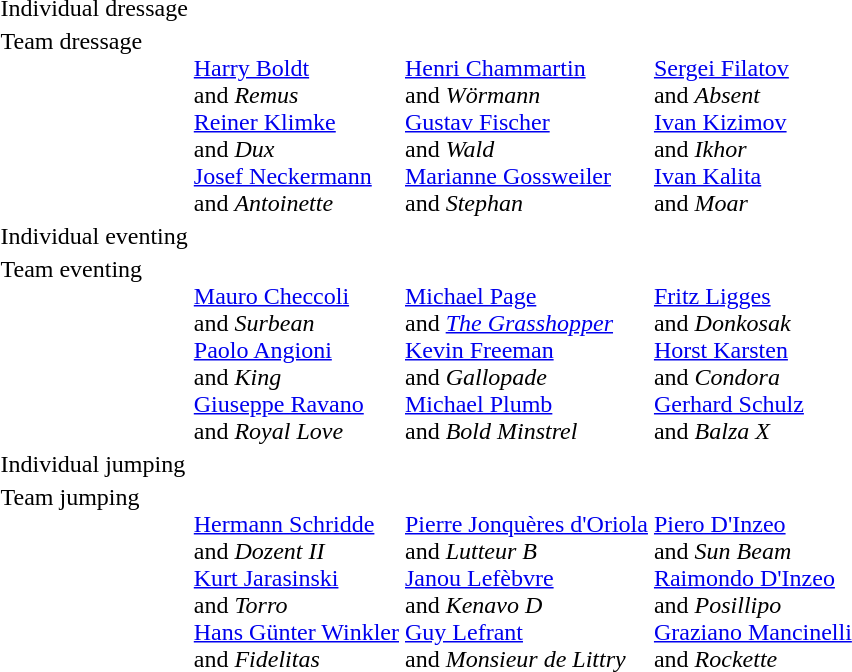<table>
<tr valign="top">
<td>Individual dressage<br></td>
<td></td>
<td></td>
<td></td>
</tr>
<tr valign="top">
<td>Team dressage<br></td>
<td><br><a href='#'>Harry Boldt</a> <br> and <em>Remus</em> <br> <a href='#'>Reiner Klimke</a> <br> and <em>Dux</em> <br> <a href='#'>Josef Neckermann</a> <br> and <em>Antoinette</em></td>
<td><br><a href='#'>Henri Chammartin</a> <br> and <em>Wörmann</em> <br> <a href='#'>Gustav Fischer</a> <br> and <em>Wald</em> <br> <a href='#'>Marianne Gossweiler</a> <br> and <em>Stephan</em></td>
<td><br><a href='#'>Sergei Filatov</a> <br> and <em>Absent</em> <br> <a href='#'>Ivan Kizimov</a> <br> and <em>Ikhor</em> <br> <a href='#'>Ivan Kalita</a> <br> and <em>Moar</em></td>
</tr>
<tr valign="top">
<td>Individual eventing<br></td>
<td></td>
<td></td>
<td></td>
</tr>
<tr valign="top">
<td>Team eventing<br></td>
<td><br><a href='#'>Mauro Checcoli</a> <br> and <em>Surbean</em> <br> <a href='#'>Paolo Angioni</a> <br> and <em>King</em> <br> <a href='#'>Giuseppe Ravano</a> <br> and <em>Royal Love</em></td>
<td><br><a href='#'>Michael Page</a> <br> and <em><a href='#'>The Grasshopper</a></em> <br> <a href='#'>Kevin Freeman</a> <br> and <em>Gallopade</em> <br> <a href='#'>Michael Plumb</a> <br> and <em>Bold Minstrel</em></td>
<td><br><a href='#'>Fritz Ligges</a> <br> and <em>Donkosak</em> <br> <a href='#'>Horst Karsten</a> <br> and <em>Condora</em> <br> <a href='#'>Gerhard Schulz</a> <br> and <em>Balza X</em></td>
</tr>
<tr valign="top">
<td>Individual jumping<br></td>
<td></td>
<td></td>
<td></td>
</tr>
<tr valign="top">
<td>Team jumping<br></td>
<td><br><a href='#'>Hermann Schridde</a> <br> and <em>Dozent II</em> <br> <a href='#'>Kurt Jarasinski</a> <br> and <em>Torro</em> <br> <a href='#'>Hans Günter Winkler</a> <br> and <em>Fidelitas</em></td>
<td><br><a href='#'>Pierre Jonquères d'Oriola</a> <br> and <em>Lutteur B</em> <br> <a href='#'>Janou Lefèbvre</a> <br> and <em>Kenavo D</em> <br> <a href='#'>Guy Lefrant</a> <br> and <em>Monsieur de Littry</em></td>
<td><br><a href='#'>Piero D'Inzeo</a> <br> and <em>Sun Beam</em> <br> <a href='#'>Raimondo D'Inzeo</a> <br> and <em>Posillipo</em> <br> <a href='#'>Graziano Mancinelli</a> <br> and <em>Rockette</em></td>
</tr>
</table>
